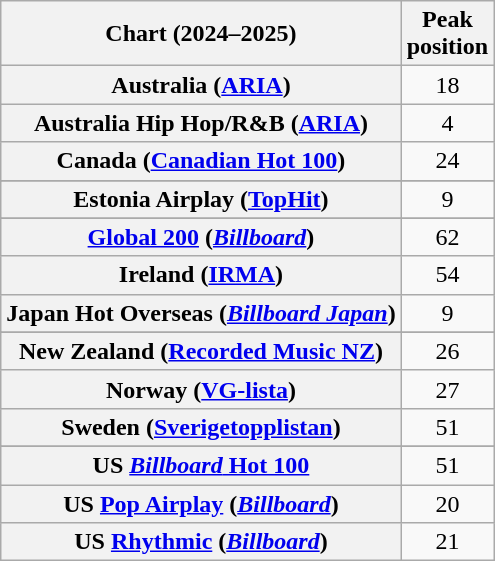<table class="wikitable sortable plainrowheaders" style="text-align:center">
<tr>
<th scope="col">Chart (2024–2025)</th>
<th scope="col">Peak<br>position</th>
</tr>
<tr>
<th scope="row">Australia (<a href='#'>ARIA</a>)</th>
<td>18</td>
</tr>
<tr>
<th scope="row">Australia Hip Hop/R&B (<a href='#'>ARIA</a>)</th>
<td>4</td>
</tr>
<tr>
<th scope="row">Canada (<a href='#'>Canadian Hot 100</a>)</th>
<td>24</td>
</tr>
<tr>
</tr>
<tr>
<th scope="row">Estonia Airplay (<a href='#'>TopHit</a>)</th>
<td>9</td>
</tr>
<tr>
</tr>
<tr>
<th scope="row"><a href='#'>Global 200</a> (<em><a href='#'>Billboard</a></em>)</th>
<td>62</td>
</tr>
<tr>
<th scope="row">Ireland (<a href='#'>IRMA</a>)</th>
<td>54</td>
</tr>
<tr>
<th scope="row">Japan Hot Overseas (<em><a href='#'>Billboard Japan</a></em>)</th>
<td>9</td>
</tr>
<tr>
</tr>
<tr>
<th scope="row">New Zealand (<a href='#'>Recorded Music NZ</a>)</th>
<td>26</td>
</tr>
<tr>
<th scope="row">Norway (<a href='#'>VG-lista</a>)</th>
<td>27</td>
</tr>
<tr>
<th scope="row">Sweden (<a href='#'>Sverigetopplistan</a>)</th>
<td>51</td>
</tr>
<tr>
</tr>
<tr>
</tr>
<tr>
<th scope="row">US <a href='#'><em>Billboard</em> Hot 100</a></th>
<td>51</td>
</tr>
<tr>
<th scope="row">US <a href='#'>Pop Airplay</a> (<em><a href='#'>Billboard</a></em>)</th>
<td>20</td>
</tr>
<tr>
<th scope="row">US <a href='#'>Rhythmic</a> (<em><a href='#'>Billboard</a></em>)</th>
<td>21</td>
</tr>
</table>
